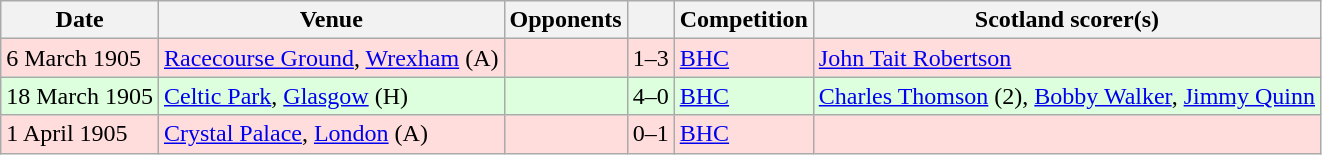<table class="wikitable">
<tr>
<th>Date</th>
<th>Venue</th>
<th>Opponents</th>
<th></th>
<th>Competition</th>
<th>Scotland scorer(s)</th>
</tr>
<tr bgcolor=#ffdddd>
<td>6 March 1905</td>
<td><a href='#'>Racecourse Ground</a>, <a href='#'>Wrexham</a> (A)</td>
<td></td>
<td align=center>1–3</td>
<td><a href='#'>BHC</a></td>
<td><a href='#'>John Tait Robertson</a></td>
</tr>
<tr bgcolor=#ddffdd>
<td>18 March 1905</td>
<td><a href='#'>Celtic Park</a>, <a href='#'>Glasgow</a> (H)</td>
<td></td>
<td align=center>4–0</td>
<td><a href='#'>BHC</a></td>
<td><a href='#'>Charles Thomson</a> (2), <a href='#'>Bobby Walker</a>, <a href='#'>Jimmy Quinn</a></td>
</tr>
<tr bgcolor=#ffdddd>
<td>1 April 1905</td>
<td><a href='#'>Crystal Palace</a>, <a href='#'>London</a> (A)</td>
<td></td>
<td align=center>0–1</td>
<td><a href='#'>BHC</a></td>
<td></td>
</tr>
</table>
